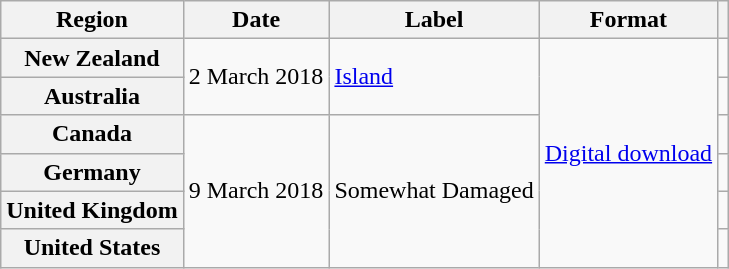<table class="wikitable plainrowheaders">
<tr>
<th scope="col">Region</th>
<th scope="col">Date</th>
<th scope="col">Label</th>
<th scope="col">Format</th>
<th scope="col"></th>
</tr>
<tr>
<th scope="row">New Zealand</th>
<td rowspan="2">2 March 2018</td>
<td rowspan="2"><a href='#'>Island</a></td>
<td rowspan="6"><a href='#'>Digital download</a></td>
<td align="center"></td>
</tr>
<tr>
<th scope="row">Australia</th>
<td align="center"></td>
</tr>
<tr>
<th scope="row">Canada</th>
<td rowspan="4">9 March 2018</td>
<td rowspan="4">Somewhat Damaged</td>
<td align="center"></td>
</tr>
<tr>
<th scope="row">Germany</th>
<td align="center"></td>
</tr>
<tr>
<th scope="row">United Kingdom</th>
<td align="center"></td>
</tr>
<tr>
<th scope="row">United States</th>
<td align="center"></td>
</tr>
</table>
